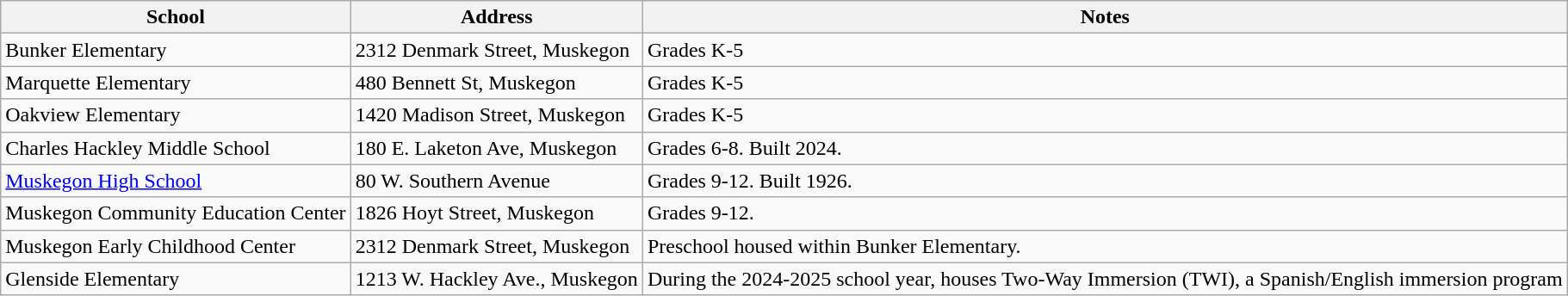<table class="wikitable">
<tr>
<th>School</th>
<th>Address</th>
<th>Notes</th>
</tr>
<tr>
<td>Bunker Elementary</td>
<td>2312 Denmark Street, Muskegon</td>
<td>Grades K-5</td>
</tr>
<tr>
<td>Marquette Elementary</td>
<td>480 Bennett St, Muskegon</td>
<td>Grades K-5</td>
</tr>
<tr>
<td>Oakview Elementary</td>
<td>1420 Madison Street, Muskegon</td>
<td>Grades K-5</td>
</tr>
<tr>
<td>Charles Hackley Middle School</td>
<td>180 E. Laketon Ave, Muskegon</td>
<td>Grades 6-8. Built 2024.</td>
</tr>
<tr>
<td><a href='#'>Muskegon High School</a></td>
<td>80 W. Southern Avenue</td>
<td>Grades 9-12. Built 1926.</td>
</tr>
<tr>
<td>Muskegon Community Education Center</td>
<td>1826 Hoyt Street, Muskegon</td>
<td>Grades 9-12.</td>
</tr>
<tr>
<td>Muskegon Early Childhood Center</td>
<td>2312 Denmark Street, Muskegon</td>
<td>Preschool housed within Bunker Elementary.</td>
</tr>
<tr>
<td>Glenside Elementary</td>
<td>1213 W. Hackley Ave., Muskegon</td>
<td>During the 2024-2025 school year, houses Two-Way Immersion (TWI), a Spanish/English immersion program</td>
</tr>
</table>
